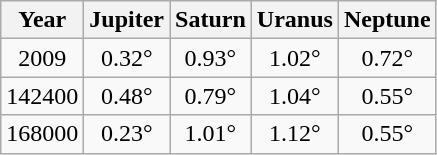<table class="wikitable floatright" style="text-align:center">
<tr>
<th>Year</th>
<th>Jupiter</th>
<th>Saturn</th>
<th>Uranus</th>
<th>Neptune</th>
</tr>
<tr>
<td>2009</td>
<td>0.32°</td>
<td>0.93°</td>
<td>1.02°</td>
<td>0.72°</td>
</tr>
<tr>
<td>142400</td>
<td>0.48°</td>
<td>0.79°</td>
<td>1.04°</td>
<td>0.55°</td>
</tr>
<tr>
<td>168000</td>
<td>0.23°</td>
<td>1.01°</td>
<td>1.12°</td>
<td>0.55°</td>
</tr>
</table>
